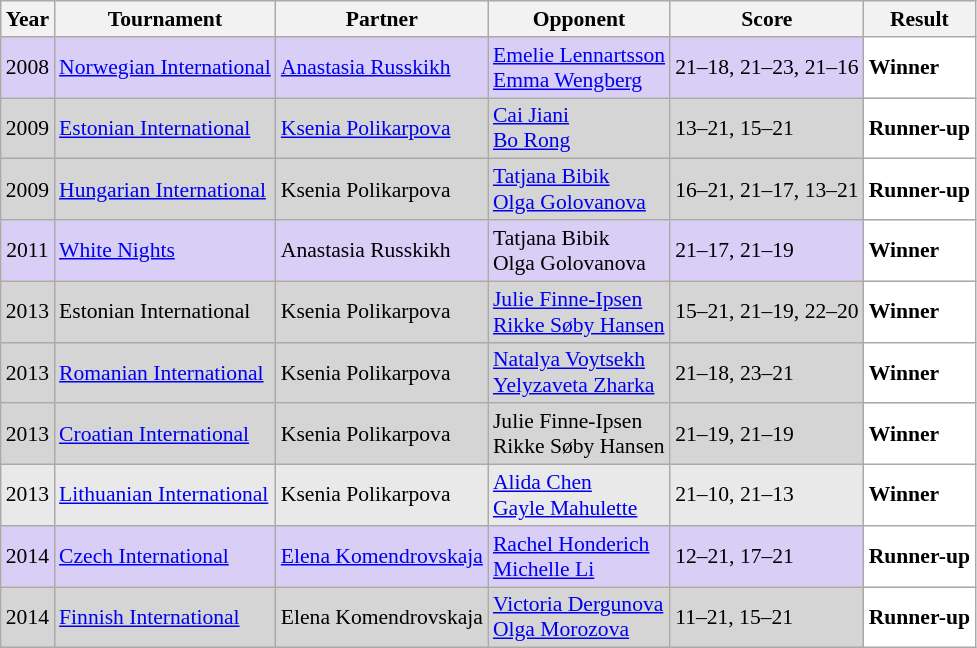<table class="sortable wikitable" style="font-size: 90%;">
<tr>
<th>Year</th>
<th>Tournament</th>
<th>Partner</th>
<th>Opponent</th>
<th>Score</th>
<th>Result</th>
</tr>
<tr style="background:#D8CEF6">
<td align="center">2008</td>
<td align="left"><a href='#'>Norwegian International</a></td>
<td align="left"> <a href='#'>Anastasia Russkikh</a></td>
<td align="left"> <a href='#'>Emelie Lennartsson</a><br> <a href='#'>Emma Wengberg</a></td>
<td align="left">21–18, 21–23, 21–16</td>
<td style="text-align:left; background:white"> <strong>Winner</strong></td>
</tr>
<tr style="background:#D5D5D5">
<td align="center">2009</td>
<td align="left"><a href='#'>Estonian International</a></td>
<td align="left"> <a href='#'>Ksenia Polikarpova</a></td>
<td align="left"> <a href='#'>Cai Jiani</a><br> <a href='#'>Bo Rong</a></td>
<td align="left">13–21, 15–21</td>
<td style="text-align:left; background:white"> <strong>Runner-up</strong></td>
</tr>
<tr style="background:#D5D5D5">
<td align="center">2009</td>
<td align="left"><a href='#'>Hungarian International</a></td>
<td align="left"> Ksenia Polikarpova</td>
<td align="left"> <a href='#'>Tatjana Bibik</a><br> <a href='#'>Olga Golovanova</a></td>
<td align="left">16–21, 21–17, 13–21</td>
<td style="text-align:left; background:white"> <strong>Runner-up</strong></td>
</tr>
<tr style="background:#D8CEF6">
<td align="center">2011</td>
<td align="left"><a href='#'>White Nights</a></td>
<td align="left"> Anastasia Russkikh</td>
<td align="left"> Tatjana Bibik<br> Olga Golovanova</td>
<td align="left">21–17, 21–19</td>
<td style="text-align:left; background:white"> <strong>Winner</strong></td>
</tr>
<tr style="background:#D5D5D5">
<td align="center">2013</td>
<td align="left">Estonian International</td>
<td align="left"> Ksenia Polikarpova</td>
<td align="left"> <a href='#'>Julie Finne-Ipsen</a><br> <a href='#'>Rikke Søby Hansen</a></td>
<td align="left">15–21, 21–19, 22–20</td>
<td style="text-align:left; background:white"> <strong>Winner</strong></td>
</tr>
<tr style="background:#D5D5D5">
<td align="center">2013</td>
<td align="left"><a href='#'>Romanian International</a></td>
<td align="left"> Ksenia Polikarpova</td>
<td align="left"> <a href='#'>Natalya Voytsekh</a><br> <a href='#'>Yelyzaveta Zharka</a></td>
<td align="left">21–18, 23–21</td>
<td style="text-align:left; background:white"> <strong>Winner</strong></td>
</tr>
<tr style="background:#D5D5D5">
<td align="center">2013</td>
<td align="left"><a href='#'>Croatian International</a></td>
<td align="left"> Ksenia Polikarpova</td>
<td align="left"> Julie Finne-Ipsen<br> Rikke Søby Hansen</td>
<td align="left">21–19, 21–19</td>
<td style="text-align:left; background:white"> <strong>Winner</strong></td>
</tr>
<tr style="background:#E9E9E9">
<td align="center">2013</td>
<td align="left"><a href='#'>Lithuanian International</a></td>
<td align="left"> Ksenia Polikarpova</td>
<td align="left"> <a href='#'>Alida Chen</a><br> <a href='#'>Gayle Mahulette</a></td>
<td align="left">21–10, 21–13</td>
<td style="text-align:left; background:white"> <strong>Winner</strong></td>
</tr>
<tr style="background:#D8CEF6">
<td align="center">2014</td>
<td align="left"><a href='#'>Czech International</a></td>
<td align="left"> <a href='#'>Elena Komendrovskaja</a></td>
<td align="left"> <a href='#'>Rachel Honderich</a><br> <a href='#'>Michelle Li</a></td>
<td align="left">12–21, 17–21</td>
<td style="text-align:left; background:white"> <strong>Runner-up</strong></td>
</tr>
<tr style="background:#D5D5D5">
<td align="center">2014</td>
<td align="left"><a href='#'>Finnish International</a></td>
<td align="left"> Elena Komendrovskaja</td>
<td align="left"> <a href='#'>Victoria Dergunova</a><br> <a href='#'>Olga Morozova</a></td>
<td align="left">11–21, 15–21</td>
<td style="text-align:left; background:white"> <strong>Runner-up</strong></td>
</tr>
</table>
